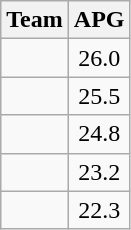<table class=wikitable>
<tr>
<th>Team</th>
<th>APG</th>
</tr>
<tr>
<td></td>
<td align=center>26.0</td>
</tr>
<tr>
<td></td>
<td align=center>25.5</td>
</tr>
<tr>
<td></td>
<td align=center>24.8</td>
</tr>
<tr>
<td></td>
<td align=center>23.2</td>
</tr>
<tr>
<td></td>
<td align=center>22.3</td>
</tr>
</table>
